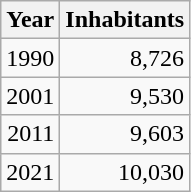<table cellspacing="0" cellpadding="0">
<tr>
<td valign="top"><br><table class="wikitable sortable zebra hintergrundfarbe5">
<tr>
<th>Year</th>
<th>Inhabitants</th>
</tr>
<tr align="right">
<td>1990</td>
<td>8,726</td>
</tr>
<tr align="right">
<td>2001</td>
<td>9,530</td>
</tr>
<tr align="right">
<td>2011</td>
<td>9,603</td>
</tr>
<tr align="right">
<td>2021</td>
<td>10,030</td>
</tr>
</table>
</td>
</tr>
</table>
